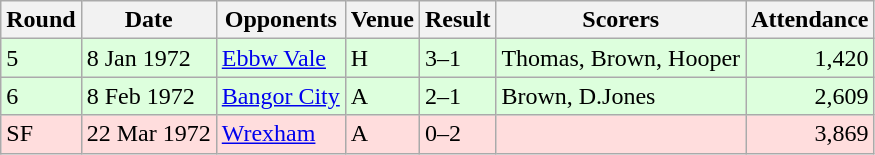<table class="wikitable">
<tr>
<th>Round</th>
<th>Date</th>
<th>Opponents</th>
<th>Venue</th>
<th>Result</th>
<th>Scorers</th>
<th>Attendance</th>
</tr>
<tr bgcolor="#ddffdd">
<td>5</td>
<td>8 Jan 1972</td>
<td><a href='#'>Ebbw Vale</a></td>
<td>H</td>
<td>3–1</td>
<td>Thomas, Brown, Hooper</td>
<td align="right">1,420</td>
</tr>
<tr bgcolor="#ddffdd">
<td>6</td>
<td>8 Feb 1972</td>
<td><a href='#'>Bangor City</a></td>
<td>A</td>
<td>2–1</td>
<td>Brown, D.Jones</td>
<td align="right">2,609</td>
</tr>
<tr bgcolor="#ffdddd">
<td>SF</td>
<td>22 Mar 1972</td>
<td><a href='#'>Wrexham</a></td>
<td>A</td>
<td>0–2</td>
<td></td>
<td align="right">3,869</td>
</tr>
</table>
